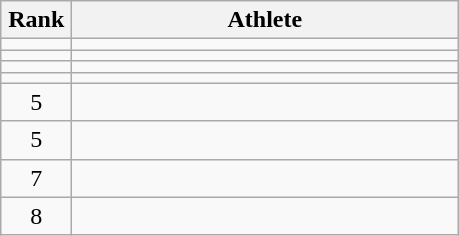<table class="wikitable" style="text-align: center;">
<tr>
<th width=40>Rank</th>
<th width=250>Athlete</th>
</tr>
<tr>
<td></td>
<td align=left></td>
</tr>
<tr>
<td></td>
<td align=left></td>
</tr>
<tr>
<td></td>
<td align=left></td>
</tr>
<tr>
<td></td>
<td align=left></td>
</tr>
<tr>
<td>5</td>
<td align=left></td>
</tr>
<tr>
<td>5</td>
<td align=left></td>
</tr>
<tr>
<td>7</td>
<td align=left></td>
</tr>
<tr>
<td>8</td>
<td align=left></td>
</tr>
</table>
